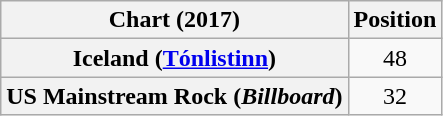<table class="wikitable sortable plainrowheaders" style="text-align:center;">
<tr>
<th scope="col">Chart (2017)</th>
<th scope="col">Position</th>
</tr>
<tr>
<th scope="row">Iceland (<a href='#'>Tónlistinn</a>)</th>
<td>48</td>
</tr>
<tr>
<th scope="row">US Mainstream Rock (<em>Billboard</em>)</th>
<td>32</td>
</tr>
</table>
